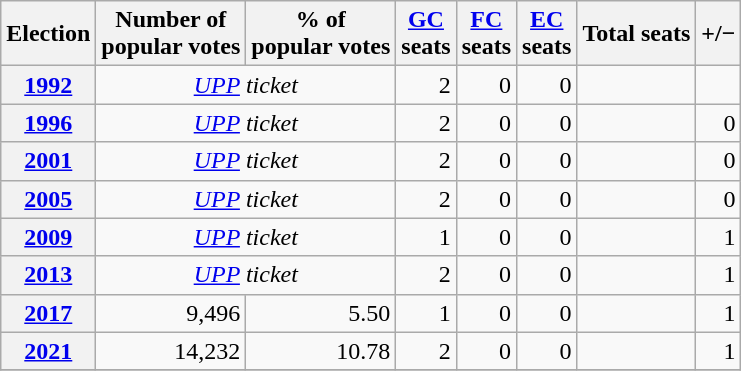<table class="wikitable" style="text-align: right;">
<tr align="center">
<th><strong>Election</strong></th>
<th>Number of<br>popular votes</th>
<th>% of<br>popular votes</th>
<th><a href='#'>GC</a><br>seats</th>
<th><a href='#'>FC</a><br>seats</th>
<th><a href='#'>EC</a><br>seats</th>
<th>Total seats</th>
<th>+/−</th>
</tr>
<tr>
<th><a href='#'>1992</a></th>
<td colspan="2" align="center"><em><a href='#'>UPP</a> ticket</em></td>
<td>2</td>
<td>0</td>
<td>0</td>
<td></td>
<td></td>
</tr>
<tr>
<th><a href='#'>1996</a></th>
<td colspan="2" align="center"><em><a href='#'>UPP</a> ticket</em></td>
<td>2</td>
<td>0</td>
<td>0</td>
<td></td>
<td>0</td>
</tr>
<tr>
<th><a href='#'>2001</a></th>
<td colspan="2" align="center"><em><a href='#'>UPP</a> ticket</em></td>
<td>2</td>
<td>0</td>
<td>0</td>
<td></td>
<td>0</td>
</tr>
<tr>
<th><a href='#'>2005</a></th>
<td colspan="2" align="center"><em><a href='#'>UPP</a> ticket</em></td>
<td>2</td>
<td>0</td>
<td>0</td>
<td></td>
<td>0</td>
</tr>
<tr>
<th><a href='#'>2009</a></th>
<td colspan="2" align="center"><em><a href='#'>UPP</a> ticket</em></td>
<td>1</td>
<td>0</td>
<td>0</td>
<td></td>
<td>1</td>
</tr>
<tr>
<th><a href='#'>2013</a></th>
<td colspan="2" align="center"><em><a href='#'>UPP</a> ticket</em></td>
<td>2</td>
<td>0</td>
<td>0</td>
<td></td>
<td>1</td>
</tr>
<tr>
<th><a href='#'>2017</a></th>
<td>9,496</td>
<td>5.50</td>
<td>1</td>
<td>0</td>
<td>0</td>
<td></td>
<td>1</td>
</tr>
<tr>
<th><a href='#'>2021</a></th>
<td>14,232</td>
<td>10.78</td>
<td>2</td>
<td>0</td>
<td>0</td>
<td></td>
<td>1</td>
</tr>
<tr>
</tr>
</table>
